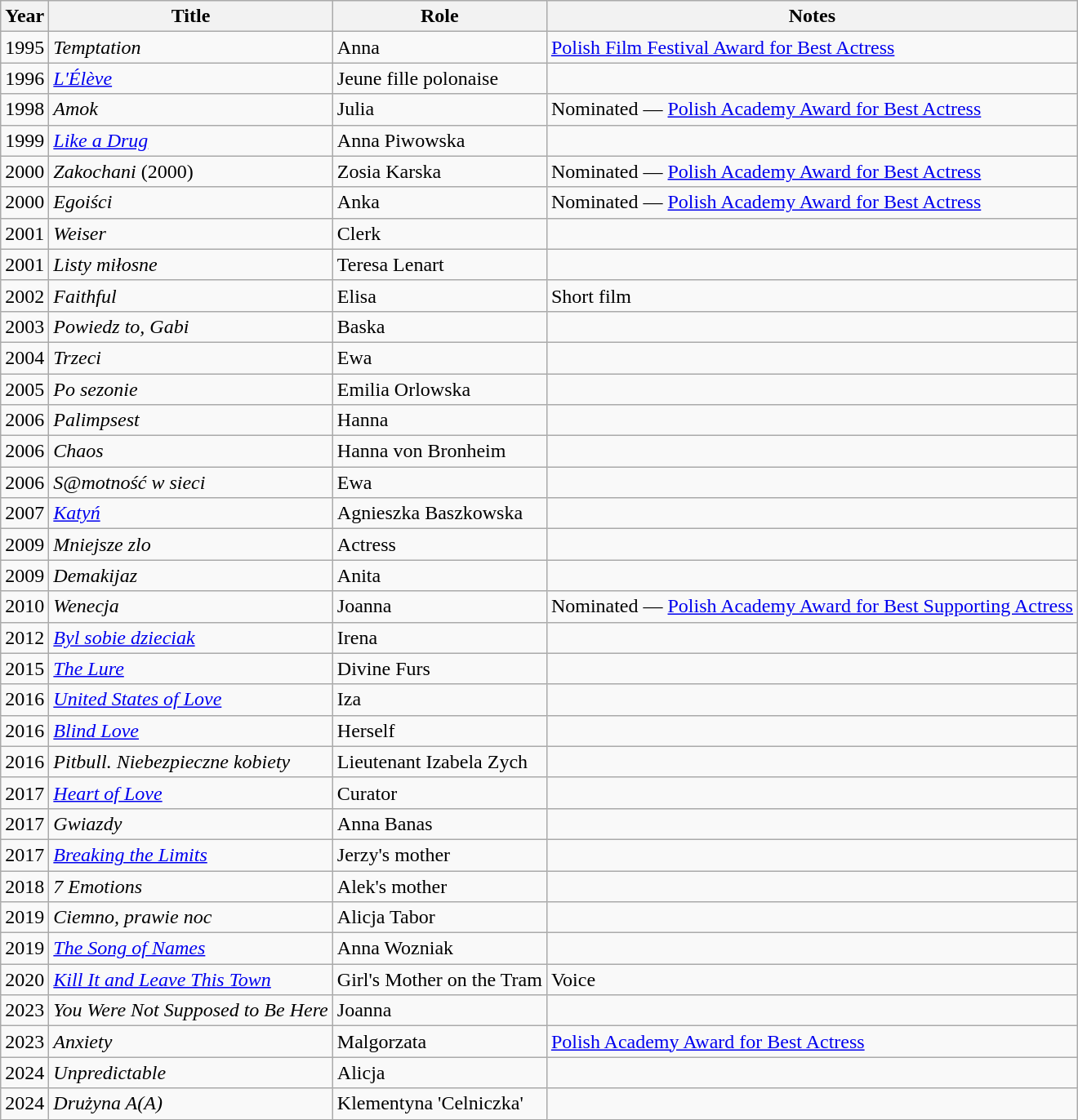<table class="wikitable sortable">
<tr>
<th>Year</th>
<th>Title</th>
<th>Role</th>
<th>Notes</th>
</tr>
<tr>
<td>1995</td>
<td><em>Temptation</em></td>
<td>Anna</td>
<td><a href='#'>Polish Film Festival Award for Best Actress</a></td>
</tr>
<tr>
<td>1996</td>
<td><em><a href='#'>L'Élève</a></em></td>
<td>Jeune fille polonaise</td>
<td></td>
</tr>
<tr>
<td>1998</td>
<td><em>Amok</em></td>
<td>Julia</td>
<td>Nominated — <a href='#'>Polish Academy Award for Best Actress</a></td>
</tr>
<tr>
<td>1999</td>
<td><em><a href='#'>Like a Drug</a></em></td>
<td>Anna Piwowska</td>
<td></td>
</tr>
<tr>
<td>2000</td>
<td><em>Zakochani</em> (2000)</td>
<td>Zosia Karska</td>
<td>Nominated — <a href='#'>Polish Academy Award for Best Actress</a></td>
</tr>
<tr>
<td>2000</td>
<td><em>Egoiści</em></td>
<td>Anka</td>
<td>Nominated — <a href='#'>Polish Academy Award for Best Actress</a></td>
</tr>
<tr>
<td>2001</td>
<td><em>Weiser</em></td>
<td>Clerk</td>
<td></td>
</tr>
<tr>
<td>2001</td>
<td><em>Listy miłosne</em></td>
<td>Teresa Lenart</td>
<td></td>
</tr>
<tr>
<td>2002</td>
<td><em>Faithful</em></td>
<td>Elisa</td>
<td>Short film</td>
</tr>
<tr>
<td>2003</td>
<td><em>Powiedz to, Gabi</em></td>
<td>Baska</td>
<td></td>
</tr>
<tr>
<td>2004</td>
<td><em>Trzeci</em></td>
<td>Ewa</td>
<td></td>
</tr>
<tr>
<td>2005</td>
<td><em>Po sezonie</em></td>
<td>Emilia Orlowska</td>
<td></td>
</tr>
<tr>
<td>2006</td>
<td><em>Palimpsest</em></td>
<td>Hanna</td>
<td></td>
</tr>
<tr>
<td>2006</td>
<td><em>Chaos</em></td>
<td>Hanna von Bronheim</td>
<td></td>
</tr>
<tr>
<td>2006</td>
<td><em>S@motność w sieci</em></td>
<td>Ewa</td>
<td></td>
</tr>
<tr>
<td>2007</td>
<td><em><a href='#'>Katyń</a></em></td>
<td>Agnieszka Baszkowska</td>
<td></td>
</tr>
<tr>
<td>2009</td>
<td><em>Mniejsze zlo</em></td>
<td>Actress</td>
<td></td>
</tr>
<tr>
<td>2009</td>
<td><em>Demakijaz</em></td>
<td>Anita</td>
<td></td>
</tr>
<tr>
<td>2010</td>
<td><em>Wenecja</em></td>
<td>Joanna</td>
<td>Nominated — <a href='#'>Polish Academy Award for Best Supporting Actress</a></td>
</tr>
<tr>
<td>2012</td>
<td><em><a href='#'>Byl sobie dzieciak</a></em></td>
<td>Irena</td>
<td></td>
</tr>
<tr>
<td>2015</td>
<td><em><a href='#'>The Lure</a></em></td>
<td>Divine Furs</td>
<td></td>
</tr>
<tr>
<td>2016</td>
<td><em><a href='#'>United States of Love</a></em></td>
<td>Iza</td>
<td></td>
</tr>
<tr>
<td>2016</td>
<td><em><a href='#'>Blind Love</a></em></td>
<td>Herself</td>
<td></td>
</tr>
<tr>
<td>2016</td>
<td><em>Pitbull. Niebezpieczne kobiety</em></td>
<td>Lieutenant Izabela Zych</td>
<td></td>
</tr>
<tr>
<td>2017</td>
<td><em><a href='#'>Heart of Love</a></em></td>
<td>Curator</td>
</tr>
<tr>
<td>2017</td>
<td><em>Gwiazdy</em></td>
<td>Anna Banas</td>
<td></td>
</tr>
<tr>
<td>2017</td>
<td><em><a href='#'>Breaking the Limits</a></em></td>
<td>Jerzy's mother</td>
<td></td>
</tr>
<tr>
<td>2018</td>
<td><em>7 Emotions</em></td>
<td>Alek's mother</td>
<td></td>
</tr>
<tr>
<td>2019</td>
<td><em>Ciemno, prawie noc</em></td>
<td>Alicja Tabor</td>
<td></td>
</tr>
<tr>
<td>2019</td>
<td><em><a href='#'>The Song of Names</a></em></td>
<td>Anna Wozniak</td>
<td></td>
</tr>
<tr>
<td>2020</td>
<td><em><a href='#'>Kill It and Leave This Town</a></em></td>
<td>Girl's Mother on the Tram</td>
<td>Voice</td>
</tr>
<tr>
<td>2023</td>
<td><em>You Were Not Supposed to Be Here</em></td>
<td>Joanna</td>
<td></td>
</tr>
<tr>
<td>2023</td>
<td><em>Anxiety</em></td>
<td>Malgorzata</td>
<td><a href='#'>Polish Academy Award for Best Actress</a></td>
</tr>
<tr>
<td>2024</td>
<td><em>Unpredictable</em></td>
<td>Alicja</td>
<td></td>
</tr>
<tr>
<td>2024</td>
<td><em>Drużyna A(A)</em></td>
<td>Klementyna 'Celniczka'</td>
<td></td>
</tr>
</table>
